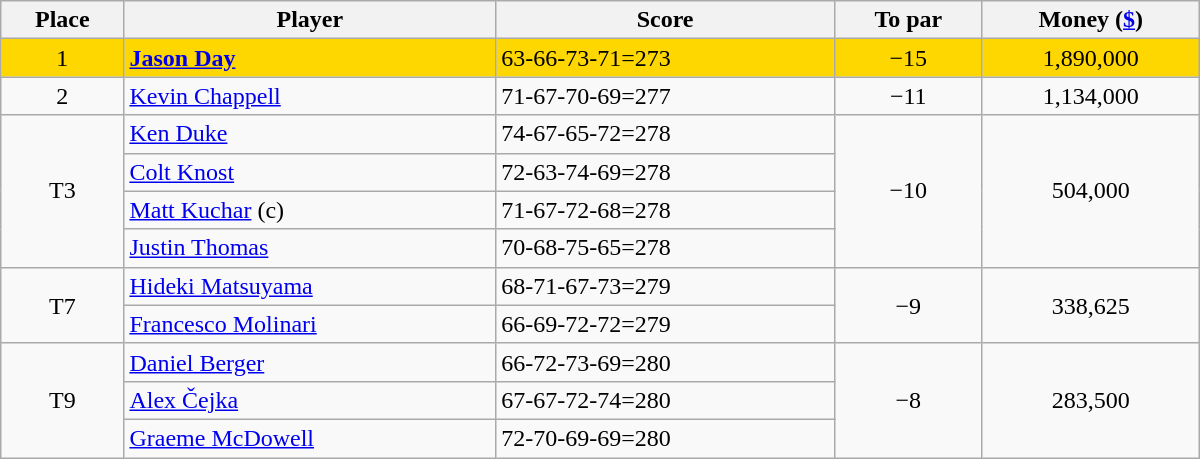<table class="wikitable" style="width:50em;margin-bottom:0;">
<tr>
<th>Place</th>
<th>Player</th>
<th>Score</th>
<th>To par</th>
<th>Money (<a href='#'>$</a>)</th>
</tr>
<tr style="background:gold">
<td align=center>1</td>
<td> <strong><a href='#'>Jason Day</a></strong></td>
<td>63-66-73-71=273</td>
<td align=center>−15</td>
<td align=center>1,890,000</td>
</tr>
<tr>
<td align=center>2</td>
<td> <a href='#'>Kevin Chappell</a></td>
<td>71-67-70-69=277</td>
<td align=center>−11</td>
<td align=center>1,134,000</td>
</tr>
<tr>
<td rowspan=4 align=center>T3</td>
<td> <a href='#'>Ken Duke</a></td>
<td>74-67-65-72=278</td>
<td rowspan=4 align=center>−10</td>
<td rowspan=4 align=center>504,000</td>
</tr>
<tr>
<td> <a href='#'>Colt Knost</a></td>
<td>72-63-74-69=278</td>
</tr>
<tr>
<td> <a href='#'>Matt Kuchar</a> (c)</td>
<td>71-67-72-68=278</td>
</tr>
<tr>
<td> <a href='#'>Justin Thomas</a></td>
<td>70-68-75-65=278</td>
</tr>
<tr>
<td rowspan=2 align=center>T7</td>
<td> <a href='#'>Hideki Matsuyama</a></td>
<td>68-71-67-73=279</td>
<td rowspan=2 align=center>−9</td>
<td rowspan=2 align=center>338,625</td>
</tr>
<tr>
<td> <a href='#'>Francesco Molinari</a></td>
<td>66-69-72-72=279</td>
</tr>
<tr>
<td rowspan=3 align=center>T9</td>
<td> <a href='#'>Daniel Berger</a></td>
<td>66-72-73-69=280</td>
<td rowspan=3 align=center>−8</td>
<td rowspan=3 align=center>283,500</td>
</tr>
<tr>
<td> <a href='#'>Alex Čejka</a></td>
<td>67-67-72-74=280</td>
</tr>
<tr>
<td> <a href='#'>Graeme McDowell</a></td>
<td>72-70-69-69=280</td>
</tr>
</table>
